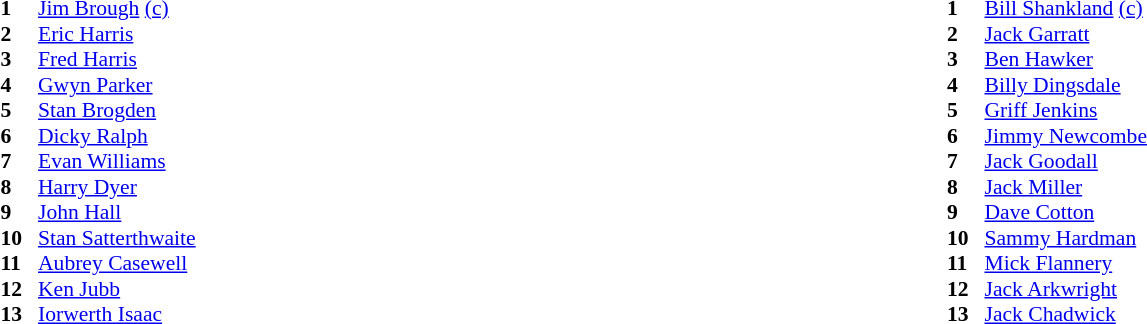<table width="100%">
<tr>
<td valign="top" width="50%"><br><table style="font-size: 90%" cellspacing="0" cellpadding="0">
<tr>
<th width="25"></th>
</tr>
<tr>
<td><strong>1</strong></td>
<td><a href='#'>Jim Brough</a> <a href='#'>(c)</a></td>
</tr>
<tr>
<td><strong>2</strong></td>
<td><a href='#'>Eric Harris</a></td>
</tr>
<tr>
<td><strong>3</strong></td>
<td><a href='#'>Fred Harris</a></td>
</tr>
<tr>
<td><strong>4</strong></td>
<td><a href='#'>Gwyn Parker</a></td>
</tr>
<tr>
<td><strong>5</strong></td>
<td><a href='#'>Stan Brogden</a></td>
</tr>
<tr>
<td><strong>6</strong></td>
<td><a href='#'>Dicky Ralph</a></td>
</tr>
<tr>
<td><strong>7</strong></td>
<td><a href='#'>Evan Williams</a></td>
</tr>
<tr>
<td><strong>8</strong></td>
<td><a href='#'>Harry Dyer</a></td>
</tr>
<tr>
<td><strong>9</strong></td>
<td><a href='#'>John Hall</a></td>
</tr>
<tr>
<td><strong>10</strong></td>
<td><a href='#'>Stan Satterthwaite</a></td>
</tr>
<tr>
<td><strong>11</strong></td>
<td><a href='#'>Aubrey Casewell</a></td>
</tr>
<tr>
<td><strong>12</strong></td>
<td><a href='#'>Ken Jubb</a></td>
</tr>
<tr>
<td><strong>13</strong></td>
<td><a href='#'>Iorwerth Isaac</a></td>
</tr>
<tr>
</tr>
</table>
</td>
<td valign="top" width="50%"><br><table style="font-size: 90%" cellspacing="0" cellpadding="0">
<tr>
<th width="25"></th>
</tr>
<tr>
<td><strong>1</strong></td>
<td><a href='#'>Bill Shankland</a> <a href='#'>(c)</a></td>
</tr>
<tr>
<td><strong>2</strong></td>
<td><a href='#'>Jack Garratt</a></td>
</tr>
<tr>
<td><strong>3</strong></td>
<td><a href='#'>Ben Hawker</a></td>
</tr>
<tr>
<td><strong>4</strong></td>
<td><a href='#'>Billy Dingsdale</a></td>
</tr>
<tr>
<td><strong>5</strong></td>
<td><a href='#'>Griff Jenkins</a></td>
</tr>
<tr>
<td><strong>6</strong></td>
<td><a href='#'>Jimmy Newcombe</a></td>
</tr>
<tr>
<td><strong>7</strong></td>
<td><a href='#'>Jack Goodall</a></td>
</tr>
<tr>
<td><strong>8</strong></td>
<td><a href='#'>Jack Miller</a></td>
</tr>
<tr>
<td><strong>9</strong></td>
<td><a href='#'>Dave Cotton</a></td>
</tr>
<tr>
<td><strong>10</strong></td>
<td><a href='#'>Sammy Hardman</a></td>
</tr>
<tr>
<td><strong>11</strong></td>
<td><a href='#'>Mick Flannery</a></td>
</tr>
<tr>
<td><strong>12</strong></td>
<td><a href='#'>Jack Arkwright</a></td>
</tr>
<tr>
<td><strong>13</strong></td>
<td><a href='#'>Jack Chadwick</a></td>
</tr>
<tr>
</tr>
</table>
</td>
</tr>
</table>
